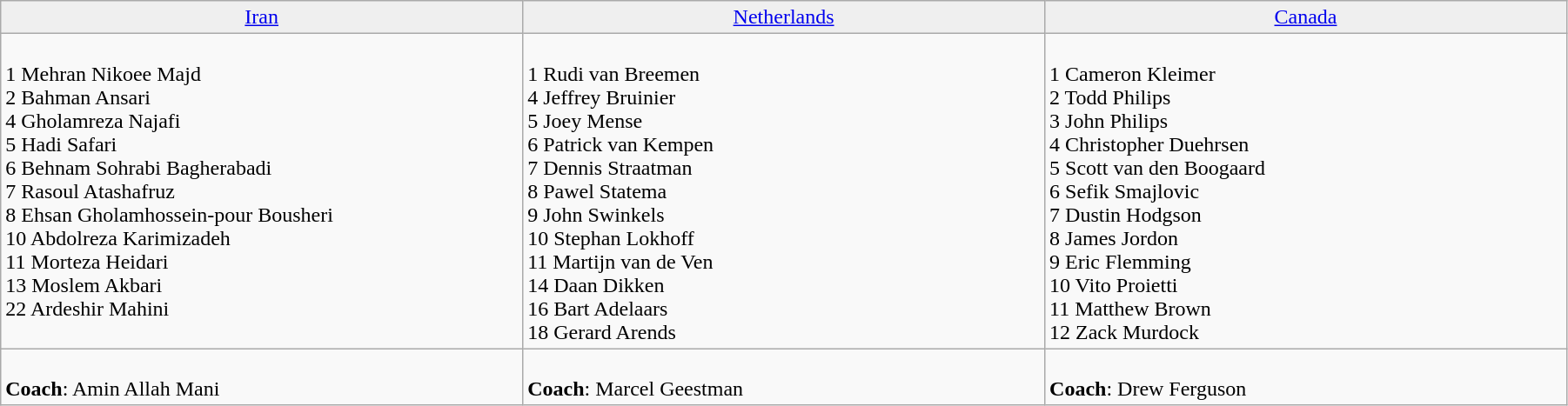<table class="wikitable mw-collapsible mw-collapsed" cellpadding=5 cellspacing=0 style="width:95%">
<tr align=center>
<td bgcolor="#efefef" width="200"> <a href='#'>Iran</a></td>
<td bgcolor="#efefef" width="200"> <a href='#'>Netherlands</a></td>
<td bgcolor="#efefef" width="200"> <a href='#'>Canada</a></td>
</tr>
<tr valign=top>
<td><br>1 Mehran Nikoee Majd<br>
2 Bahman Ansari<br>
4 Gholamreza Najafi<br>
5 Hadi Safari<br>
6 Behnam Sohrabi Bagherabadi<br>
7 Rasoul Atashafruz<br>
8 Ehsan Gholamhossein-pour Bousheri<br>
10 Abdolreza Karimizadeh<br>
11 Morteza Heidari<br>
13 Moslem Akbari<br>
22 Ardeshir Mahini</td>
<td><br>1 Rudi van Breemen<br>
4 Jeffrey Bruinier<br>
5 Joey Mense<br>
6 Patrick van Kempen<br>
7 Dennis Straatman<br>
8 Pawel Statema<br>
9 John Swinkels<br>
10 Stephan Lokhoff<br>
11 Martijn van de Ven<br>
14 Daan Dikken<br>
16 Bart Adelaars<br>
18 Gerard Arends</td>
<td><br>1 Cameron Kleimer<br>
2 Todd Philips<br>
3 John Philips<br>
4 Christopher Duehrsen<br>
5 Scott van den Boogaard<br>
6 Sefik Smajlovic<br>
7 Dustin Hodgson<br>
8 James Jordon<br>
9 Eric Flemming<br>
10 Vito Proietti<br>
11 Matthew Brown<br>
12 Zack Murdock</td>
</tr>
<tr valign=top>
<td><br><strong>Coach</strong>: Amin Allah Mani</td>
<td><br><strong>Coach</strong>: Marcel Geestman</td>
<td><br><strong>Coach</strong>: Drew Ferguson</td>
</tr>
</table>
